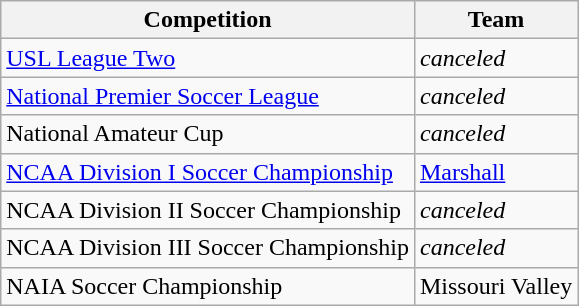<table class="wikitable">
<tr>
<th>Competition</th>
<th>Team</th>
</tr>
<tr>
<td><a href='#'>USL League Two</a></td>
<td><em>canceled</em></td>
</tr>
<tr>
<td><a href='#'>National Premier Soccer League</a></td>
<td><em>canceled</em></td>
</tr>
<tr>
<td>National Amateur Cup</td>
<td><em>canceled</em></td>
</tr>
<tr>
<td><a href='#'>NCAA Division I Soccer Championship</a></td>
<td><a href='#'>Marshall</a></td>
</tr>
<tr>
<td>NCAA Division II Soccer Championship</td>
<td><em>canceled</em></td>
</tr>
<tr>
<td>NCAA Division III Soccer Championship</td>
<td><em>canceled</em></td>
</tr>
<tr>
<td>NAIA Soccer Championship</td>
<td>Missouri Valley</td>
</tr>
</table>
